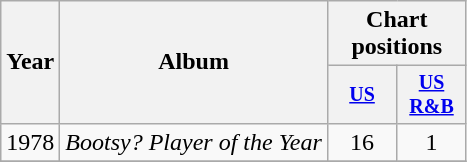<table class="wikitable" style="text-align:center;">
<tr>
<th rowspan="2">Year</th>
<th rowspan="2">Album</th>
<th colspan="2">Chart positions</th>
</tr>
<tr style="font-size:smaller;">
<th width="40"><a href='#'>US</a></th>
<th width="40"><a href='#'>US<br>R&B</a></th>
</tr>
<tr>
<td rowspan="1">1978</td>
<td align="left"><em>Bootsy? Player of the Year</em></td>
<td>16</td>
<td>1</td>
</tr>
<tr>
</tr>
</table>
